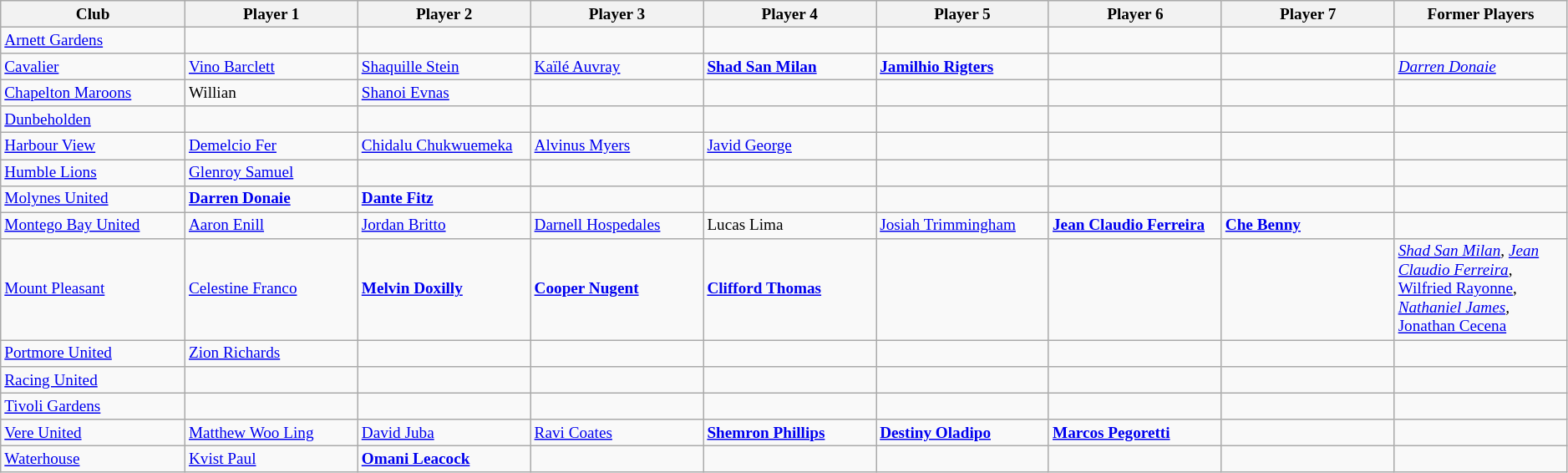<table class="wikitable" style="font-size: 80%">
<tr>
<th style="width:8%">Club</th>
<th style="width:7.5%">Player 1</th>
<th style="width:7.5%">Player 2</th>
<th style="width:7.5%">Player 3</th>
<th style="width:7.5%">Player 4</th>
<th style="width:7.5%">Player 5</th>
<th style="width:7.5%">Player 6</th>
<th style="width:7.5%">Player 7</th>
<th style="width:7.5%">Former Players</th>
</tr>
<tr>
<td><a href='#'>Arnett Gardens</a></td>
<td></td>
<td></td>
<td></td>
<td></td>
<td></td>
<td></td>
<td></td>
<td></td>
</tr>
<tr>
<td><a href='#'>Cavalier</a></td>
<td><a href='#'>Vino Barclett</a></td>
<td><a href='#'>Shaquille Stein</a></td>
<td><a href='#'>Kaïlé Auvray</a></td>
<td><strong><a href='#'>Shad San Milan</a></strong></td>
<td><strong><a href='#'>Jamilhio Rigters</a></strong></td>
<td></td>
<td></td>
<td><em><a href='#'>Darren Donaie</a></em></td>
</tr>
<tr>
<td><a href='#'>Chapelton Maroons</a></td>
<td>Willian</td>
<td><a href='#'>Shanoi Evnas</a></td>
<td></td>
<td></td>
<td></td>
<td></td>
<td></td>
<td></td>
</tr>
<tr>
<td><a href='#'>Dunbeholden</a></td>
<td></td>
<td></td>
<td></td>
<td></td>
<td></td>
<td></td>
<td></td>
<td></td>
</tr>
<tr>
<td><a href='#'>Harbour View</a></td>
<td><a href='#'>Demelcio Fer</a></td>
<td><a href='#'>Chidalu Chukwuemeka</a></td>
<td><a href='#'>Alvinus Myers</a></td>
<td><a href='#'>Javid George</a></td>
<td></td>
<td></td>
<td></td>
<td></td>
</tr>
<tr>
<td><a href='#'>Humble Lions</a></td>
<td><a href='#'>Glenroy Samuel</a></td>
<td></td>
<td></td>
<td></td>
<td></td>
<td></td>
<td></td>
<td></td>
</tr>
<tr>
<td><a href='#'>Molynes United</a></td>
<td><strong><a href='#'>Darren Donaie</a></strong></td>
<td><strong><a href='#'>Dante Fitz</a></strong></td>
<td></td>
<td></td>
<td></td>
<td></td>
<td></td>
<td></td>
</tr>
<tr>
<td><a href='#'>Montego Bay United</a></td>
<td><a href='#'>Aaron Enill</a></td>
<td><a href='#'>Jordan Britto</a></td>
<td><a href='#'>Darnell Hospedales</a></td>
<td><em></em>Lucas Lima</td>
<td><a href='#'>Josiah Trimmingham</a></td>
<td><strong><a href='#'>Jean Claudio Ferreira</a></strong></td>
<td><strong><a href='#'>Che Benny</a></strong></td>
<td></td>
</tr>
<tr>
<td><a href='#'>Mount Pleasant</a></td>
<td><a href='#'>Celestine Franco</a></td>
<td><strong><a href='#'>Melvin Doxilly</a></strong></td>
<td><strong><a href='#'>Cooper Nugent</a></strong></td>
<td><strong><a href='#'>Clifford Thomas</a></strong></td>
<td></td>
<td></td>
<td></td>
<td><em><a href='#'>Shad San Milan</a></em>, <em><a href='#'>Jean Claudio Ferreira</a></em>, <a href='#'>Wilfried Rayonne</a>, <em><a href='#'>Nathaniel James</a>, </em><a href='#'>Jonathan Cecena</a></td>
</tr>
<tr>
<td><a href='#'>Portmore United</a></td>
<td><a href='#'>Zion Richards</a></td>
<td></td>
<td></td>
<td></td>
<td></td>
<td></td>
<td></td>
<td></td>
</tr>
<tr>
<td><a href='#'>Racing United</a></td>
<td></td>
<td></td>
<td></td>
<td></td>
<td></td>
<td></td>
<td></td>
<td></td>
</tr>
<tr>
<td><a href='#'>Tivoli Gardens</a></td>
<td></td>
<td></td>
<td></td>
<td></td>
<td></td>
<td></td>
<td></td>
<td></td>
</tr>
<tr>
<td><a href='#'>Vere United</a></td>
<td><a href='#'>Matthew Woo Ling</a></td>
<td><a href='#'>David Juba</a></td>
<td><a href='#'>Ravi Coates</a></td>
<td><strong><a href='#'>Shemron Phillips</a></strong></td>
<td><strong><a href='#'>Destiny Oladipo</a></strong></td>
<td><strong><a href='#'>Marcos Pegoretti</a></strong></td>
<td></td>
<td></td>
</tr>
<tr>
<td><a href='#'>Waterhouse</a></td>
<td><a href='#'>Kvist Paul</a></td>
<td><strong><a href='#'>Omani Leacock</a></strong></td>
<td></td>
<td></td>
<td></td>
<td></td>
<td></td>
<td></td>
</tr>
</table>
